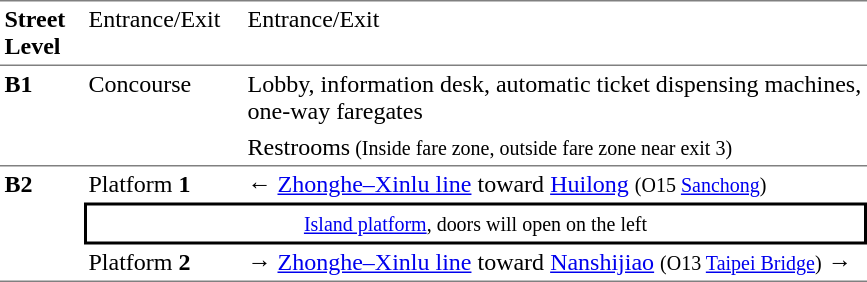<table table border=0 cellspacing=0 cellpadding=3>
<tr>
<td style="border-bottom:solid 1px gray;border-top:solid 1px gray;" width=50 valign=top><strong>Street Level</strong></td>
<td style="border-top:solid 1px gray;border-bottom:solid 1px gray;" width=100 valign=top>Entrance/Exit</td>
<td style="border-top:solid 1px gray;border-bottom:solid 1px gray;" width=410 valign=top>Entrance/Exit</td>
</tr>
<tr>
<td style="border-bottom:solid 1px gray;" rowspan=2 valign=top><strong>B1</strong></td>
<td style="border-bottom:solid 1px gray;" rowspan=2 valign=top>Concourse</td>
<td width=390>Lobby, information desk, automatic ticket dispensing machines, one-way faregates</td>
</tr>
<tr>
<td style="border-bottom:solid 1px gray;">Restrooms<small> (Inside fare zone, outside fare zone near exit 3)</small></td>
</tr>
<tr>
<td style="border-bottom:solid 1px gray;" rowspan=3 valign=top><strong>B2</strong></td>
<td>Platform <span><strong>1</strong></span></td>
<td>←  <a href='#'>Zhonghe–Xinlu line</a> toward <a href='#'>Huilong</a> <small>(O15 <a href='#'>Sanchong</a>)</small></td>
</tr>
<tr>
<td style="border-top:solid 2px black;border-right:solid 2px black;border-left:solid 2px black;border-bottom:solid 2px black;text-align:center;" colspan=2><small><a href='#'>Island platform</a>, doors will open on the left</small></td>
</tr>
<tr>
<td style="border-bottom:solid 1px gray;">Platform <span><strong>2</strong></span></td>
<td style="border-bottom:solid 1px gray;"><span>→</span>  <a href='#'>Zhonghe–Xinlu line</a> toward <a href='#'>Nanshijiao</a> <small>(O13 <a href='#'>Taipei Bridge</a>)</small> →</td>
</tr>
</table>
